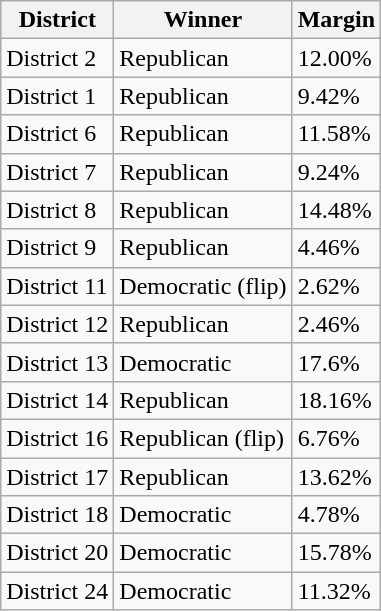<table class="wikitable sortable">
<tr>
<th>District</th>
<th>Winner</th>
<th>Margin</th>
</tr>
<tr>
<td>District 2</td>
<td data-sort-value=1 >Republican</td>
<td>12.00%</td>
</tr>
<tr>
<td>District 1</td>
<td data-sort-value=1 >Republican</td>
<td>9.42%</td>
</tr>
<tr>
<td>District 6</td>
<td data-sort-value=1 >Republican</td>
<td>11.58%</td>
</tr>
<tr>
<td>District 7</td>
<td data-sort-value=1 >Republican</td>
<td>9.24%</td>
</tr>
<tr>
<td>District 8</td>
<td data-sort-value=1 >Republican</td>
<td>14.48%</td>
</tr>
<tr>
<td>District 9</td>
<td data-sort-value=1 >Republican</td>
<td>4.46%</td>
</tr>
<tr>
<td>District 11</td>
<td data-sort-value=1 >Democratic (flip)</td>
<td>2.62%</td>
</tr>
<tr>
<td>District 12</td>
<td data-sort-value=1 >Republican</td>
<td>2.46%</td>
</tr>
<tr>
<td>District 13</td>
<td data-sort-value=1 >Democratic</td>
<td>17.6%</td>
</tr>
<tr>
<td>District 14</td>
<td data-sort-value=1 >Republican</td>
<td>18.16%</td>
</tr>
<tr>
<td>District 16</td>
<td data-sort-value=1 >Republican (flip)</td>
<td>6.76%</td>
</tr>
<tr>
<td>District 17</td>
<td data-sort-value=1 >Republican</td>
<td>13.62%</td>
</tr>
<tr>
<td>District 18</td>
<td data-sort-value=1 >Democratic</td>
<td>4.78%</td>
</tr>
<tr>
<td>District 20</td>
<td data-sort-value=1 >Democratic</td>
<td>15.78%</td>
</tr>
<tr>
<td>District 24</td>
<td data-sort-value=1 >Democratic</td>
<td>11.32%</td>
</tr>
</table>
